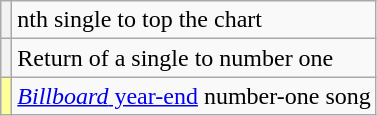<table class="wikitable">
<tr>
<th scope="row"></th>
<td>nth single to top the chart</td>
</tr>
<tr>
<th scope="row"></th>
<td>Return of a single to number one</td>
</tr>
<tr>
<th scope="row" style="background-color:#FFFF99;"></th>
<td><a href='#'><em>Billboard</em> year-end</a> number-one song</td>
</tr>
</table>
